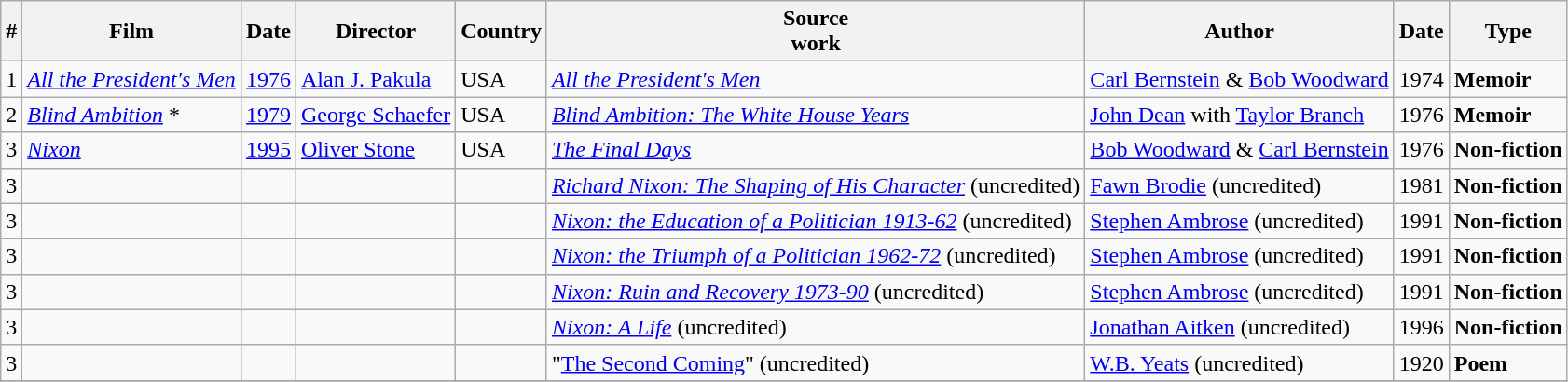<table class="wikitable">
<tr>
<th>#</th>
<th>Film</th>
<th>Date</th>
<th>Director</th>
<th>Country</th>
<th>Source<br>work</th>
<th>Author</th>
<th>Date</th>
<th>Type</th>
</tr>
<tr>
<td>1</td>
<td><em><a href='#'>All the President's Men</a></em></td>
<td><a href='#'>1976</a></td>
<td><a href='#'>Alan J. Pakula</a></td>
<td>USA</td>
<td><em><a href='#'>All the President's Men</a></em></td>
<td><a href='#'>Carl Bernstein</a> & <a href='#'>Bob Woodward</a></td>
<td>1974</td>
<td><strong>Memoir</strong></td>
</tr>
<tr>
<td>2</td>
<td><em><a href='#'>Blind Ambition</a></em> *</td>
<td><a href='#'>1979</a></td>
<td><a href='#'>George Schaefer</a></td>
<td>USA</td>
<td><em><a href='#'>Blind Ambition: The White House Years</a></em></td>
<td><a href='#'>John Dean</a> with <a href='#'>Taylor Branch</a></td>
<td>1976</td>
<td><strong>Memoir</strong></td>
</tr>
<tr>
<td>3</td>
<td><em><a href='#'>Nixon</a></em></td>
<td><a href='#'>1995</a></td>
<td><a href='#'>Oliver Stone</a></td>
<td>USA</td>
<td><em><a href='#'>The Final Days</a></em></td>
<td><a href='#'>Bob Woodward</a> & <a href='#'>Carl Bernstein</a></td>
<td>1976</td>
<td><strong>Non-fiction</strong></td>
</tr>
<tr>
<td>3</td>
<td></td>
<td></td>
<td></td>
<td></td>
<td><em><a href='#'>Richard Nixon: The Shaping of His Character</a></em>  (uncredited)</td>
<td><a href='#'>Fawn Brodie</a> (uncredited)</td>
<td>1981</td>
<td><strong>Non-fiction</strong></td>
</tr>
<tr>
<td>3</td>
<td></td>
<td></td>
<td></td>
<td></td>
<td><em><a href='#'>Nixon: the Education of a Politician 1913-62</a></em>  (uncredited)</td>
<td><a href='#'>Stephen Ambrose</a> (uncredited)</td>
<td>1991</td>
<td><strong>Non-fiction</strong></td>
</tr>
<tr>
<td>3</td>
<td></td>
<td></td>
<td></td>
<td></td>
<td><em><a href='#'>Nixon: the Triumph of a Politician 1962-72</a></em>  (uncredited)</td>
<td><a href='#'>Stephen Ambrose</a> (uncredited)</td>
<td>1991</td>
<td><strong>Non-fiction</strong></td>
</tr>
<tr>
<td>3</td>
<td></td>
<td></td>
<td></td>
<td></td>
<td><em><a href='#'>Nixon: Ruin and Recovery 1973-90</a></em>  (uncredited)</td>
<td><a href='#'>Stephen Ambrose</a> (uncredited)</td>
<td>1991</td>
<td><strong>Non-fiction</strong></td>
</tr>
<tr>
<td>3</td>
<td></td>
<td></td>
<td></td>
<td></td>
<td><em><a href='#'>Nixon: A Life</a></em>  (uncredited)</td>
<td><a href='#'>Jonathan Aitken</a> (uncredited)</td>
<td>1996</td>
<td><strong>Non-fiction</strong></td>
</tr>
<tr>
<td>3</td>
<td></td>
<td></td>
<td></td>
<td></td>
<td>"<a href='#'>The Second Coming</a>"  (uncredited)</td>
<td><a href='#'>W.B. Yeats</a> (uncredited)</td>
<td>1920</td>
<td><strong>Poem</strong></td>
</tr>
<tr>
</tr>
</table>
